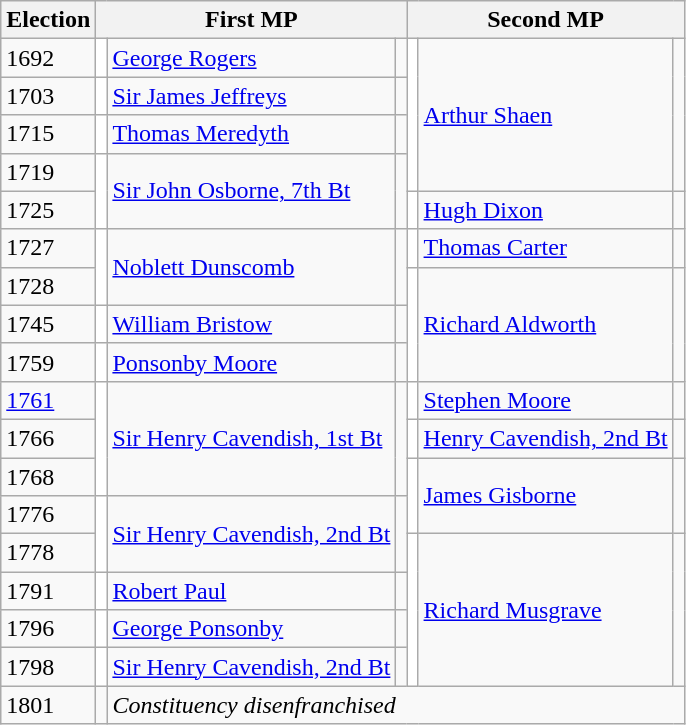<table class="wikitable">
<tr>
<th>Election</th>
<th colspan=3>First MP</th>
<th colspan=3>Second MP</th>
</tr>
<tr>
<td>1692</td>
<td style="background-color: white"></td>
<td><a href='#'>George Rogers</a></td>
<td></td>
<td rowspan="4" style="background-color: white"></td>
<td rowspan="4"><a href='#'>Arthur Shaen</a></td>
<td rowspan="4"></td>
</tr>
<tr>
<td>1703</td>
<td style="background-color: white"></td>
<td><a href='#'>Sir James Jeffreys</a> </td>
<td></td>
</tr>
<tr>
<td>1715</td>
<td style="background-color: white"></td>
<td><a href='#'>Thomas Meredyth</a></td>
<td></td>
</tr>
<tr>
<td>1719</td>
<td rowspan="2" style="background-color: white"></td>
<td rowspan="2"><a href='#'>Sir John Osborne, 7th Bt</a></td>
<td rowspan="2"></td>
</tr>
<tr>
<td>1725</td>
<td style="background-color: white"></td>
<td><a href='#'>Hugh Dixon</a></td>
<td></td>
</tr>
<tr>
<td>1727</td>
<td rowspan="2" style="background-color: white"></td>
<td rowspan="2"><a href='#'>Noblett Dunscomb</a></td>
<td rowspan="2"></td>
<td style="background-color: white"></td>
<td><a href='#'>Thomas Carter</a></td>
<td></td>
</tr>
<tr>
<td>1728</td>
<td rowspan="3" style="background-color: white"></td>
<td rowspan="3"><a href='#'>Richard Aldworth</a></td>
<td rowspan="3"></td>
</tr>
<tr>
<td>1745</td>
<td style="background-color: white"></td>
<td><a href='#'>William Bristow</a></td>
<td></td>
</tr>
<tr>
<td>1759</td>
<td style="background-color: white"></td>
<td><a href='#'>Ponsonby Moore</a></td>
<td></td>
</tr>
<tr>
<td><a href='#'>1761</a></td>
<td rowspan="3" style="background-color: white"></td>
<td rowspan="3"><a href='#'>Sir Henry Cavendish, 1st Bt</a></td>
<td rowspan="3"></td>
<td style="background-color: white"></td>
<td><a href='#'>Stephen Moore</a></td>
<td></td>
</tr>
<tr>
<td>1766</td>
<td style="background-color: white"></td>
<td><a href='#'>Henry Cavendish, 2nd Bt</a></td>
<td></td>
</tr>
<tr>
<td>1768</td>
<td rowspan="2" style="background-color: white"></td>
<td rowspan="2"><a href='#'>James Gisborne</a></td>
<td rowspan="2"></td>
</tr>
<tr>
<td>1776</td>
<td rowspan="2" style="background-color: white"></td>
<td rowspan="2"><a href='#'>Sir Henry Cavendish, 2nd Bt</a></td>
<td rowspan="2"></td>
</tr>
<tr>
<td>1778</td>
<td rowspan="4" style="background-color: white"></td>
<td rowspan="4"><a href='#'>Richard Musgrave</a></td>
<td rowspan="4"></td>
</tr>
<tr>
<td>1791</td>
<td style="background-color: white"></td>
<td><a href='#'>Robert Paul</a></td>
<td></td>
</tr>
<tr>
<td>1796</td>
<td style="background-color: white"></td>
<td><a href='#'>George Ponsonby</a></td>
<td></td>
</tr>
<tr>
<td>1798</td>
<td style="background-color: white"></td>
<td><a href='#'>Sir Henry Cavendish, 2nd Bt</a></td>
<td></td>
</tr>
<tr>
<td>1801</td>
<td></td>
<td colspan = "5"><em>Constituency disenfranchised</em></td>
</tr>
</table>
